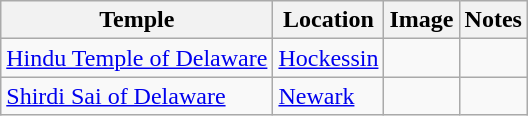<table class="wikitable sortable" id="tableTempleWikiDE">
<tr>
<th>Temple</th>
<th>Location</th>
<th>Image</th>
<th>Notes</th>
</tr>
<tr>
<td><a href='#'>Hindu Temple of Delaware</a></td>
<td><a href='#'>Hockessin</a></td>
<td></td>
<td></td>
</tr>
<tr>
<td><a href='#'>Shirdi Sai of Delaware</a></td>
<td><a href='#'>Newark</a></td>
<td></td>
<td></td>
</tr>
</table>
